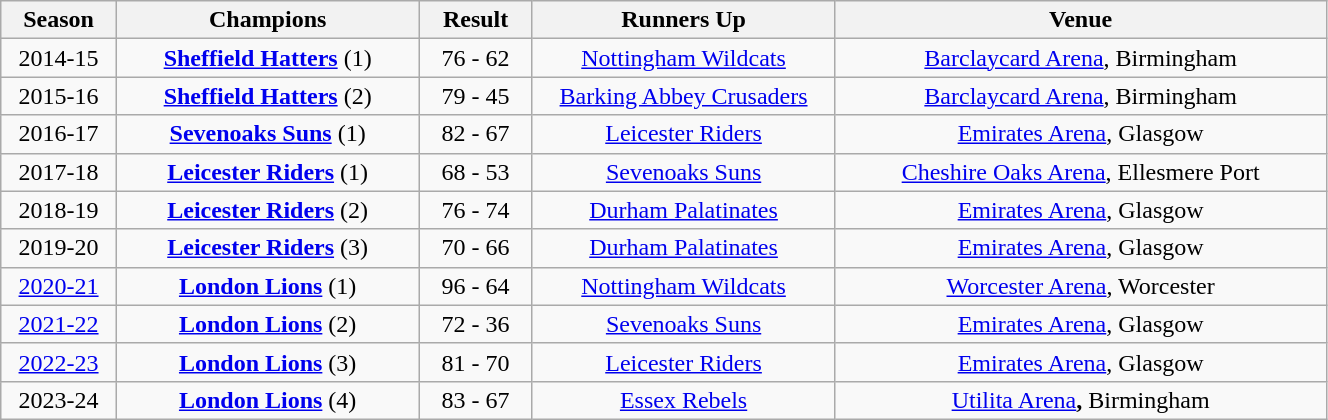<table class="wikitable" style="width:70%; text-align:center">
<tr>
<th width=6%>Season</th>
<th style="width:16%;">Champions</th>
<th width=6%>Result</th>
<th style="width:16%;">Runners Up</th>
<th style="width:26%;">Venue</th>
</tr>
<tr>
<td>2014-15</td>
<td><strong><a href='#'>Sheffield Hatters</a></strong> (1)</td>
<td>76 - 62</td>
<td><a href='#'>Nottingham Wildcats</a></td>
<td><a href='#'>Barclaycard Arena</a>, Birmingham</td>
</tr>
<tr>
<td>2015-16</td>
<td><strong><a href='#'>Sheffield Hatters</a></strong> (2)</td>
<td>79 - 45</td>
<td><a href='#'>Barking Abbey Crusaders</a></td>
<td><a href='#'>Barclaycard Arena</a>, Birmingham</td>
</tr>
<tr>
<td>2016-17</td>
<td><strong><a href='#'>Sevenoaks Suns</a></strong> (1)</td>
<td>82 - 67</td>
<td><a href='#'>Leicester Riders</a></td>
<td><a href='#'>Emirates Arena</a>, Glasgow</td>
</tr>
<tr>
<td>2017-18</td>
<td><strong><a href='#'>Leicester Riders</a></strong> (1)</td>
<td>68 - 53</td>
<td><a href='#'>Sevenoaks Suns</a></td>
<td><a href='#'>Cheshire Oaks Arena</a>, Ellesmere Port</td>
</tr>
<tr>
<td>2018-19</td>
<td><strong><a href='#'>Leicester Riders</a></strong> (2)</td>
<td>76 - 74</td>
<td><a href='#'>Durham Palatinates</a></td>
<td><a href='#'>Emirates Arena</a>, Glasgow</td>
</tr>
<tr>
<td>2019-20</td>
<td><strong><a href='#'>Leicester Riders</a></strong> (3)</td>
<td>70 - 66</td>
<td><a href='#'>Durham Palatinates</a></td>
<td><a href='#'>Emirates Arena</a>, Glasgow</td>
</tr>
<tr>
<td><a href='#'>2020-21</a></td>
<td><strong><a href='#'>London Lions</a></strong> (1)</td>
<td>96 - 64</td>
<td><a href='#'>Nottingham Wildcats</a></td>
<td><a href='#'>Worcester Arena</a>, Worcester</td>
</tr>
<tr>
<td><a href='#'>2021-22</a></td>
<td><strong><a href='#'>London Lions</a></strong> (2)</td>
<td>72 - 36</td>
<td><a href='#'>Sevenoaks Suns</a></td>
<td><a href='#'>Emirates Arena</a>, Glasgow</td>
</tr>
<tr>
<td><a href='#'>2022-23</a></td>
<td><strong><a href='#'>London Lions</a></strong> (3)</td>
<td>81 - 70</td>
<td><a href='#'>Leicester Riders</a></td>
<td><a href='#'>Emirates Arena</a>, Glasgow</td>
</tr>
<tr>
<td>2023-24</td>
<td><strong><a href='#'>London Lions</a></strong> (4)</td>
<td>83 - 67</td>
<td><a href='#'>Essex Rebels</a></td>
<td><a href='#'>Utilita Arena</a><strong>,</strong> Birmingham</td>
</tr>
</table>
